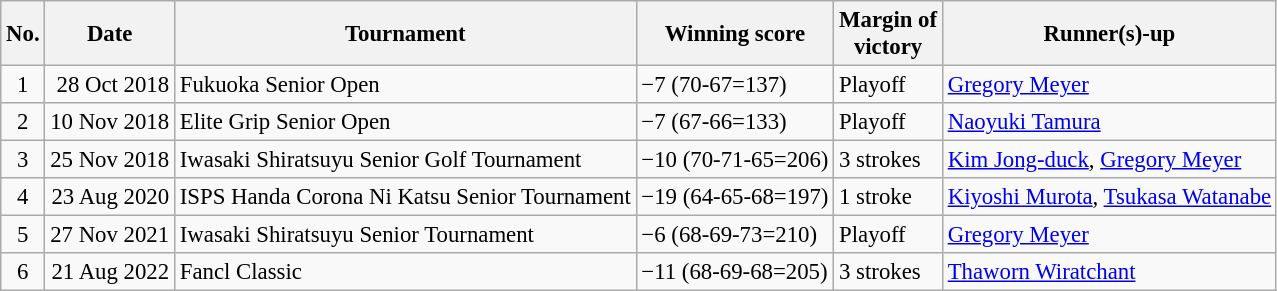<table class="wikitable" style="font-size:95%;">
<tr>
<th>No.</th>
<th>Date</th>
<th>Tournament</th>
<th>Winning score</th>
<th>Margin of<br>victory</th>
<th>Runner(s)-up</th>
</tr>
<tr>
<td align=center>1</td>
<td align=right>28 Oct 2018</td>
<td>Fukuoka Senior Open</td>
<td>−7 (70-67=137)</td>
<td>Playoff</td>
<td> <a href='#'>Gregory Meyer</a></td>
</tr>
<tr>
<td align=center>2</td>
<td align=right>10 Nov 2018</td>
<td>Elite Grip Senior Open</td>
<td>−7 (67-66=133)</td>
<td>Playoff</td>
<td> <a href='#'>Naoyuki Tamura</a></td>
</tr>
<tr>
<td align=center>3</td>
<td align=right>25 Nov 2018</td>
<td>Iwasaki Shiratsuyu Senior Golf Tournament</td>
<td>−10 (70-71-65=206)</td>
<td>3 strokes</td>
<td> <a href='#'>Kim Jong-duck</a>,  <a href='#'>Gregory Meyer</a></td>
</tr>
<tr>
<td align=center>4</td>
<td align=right>23 Aug 2020</td>
<td>ISPS Handa Corona Ni Katsu Senior Tournament</td>
<td>−19 (64-65-68=197)</td>
<td>1 stroke</td>
<td> <a href='#'>Kiyoshi Murota</a>,  <a href='#'>Tsukasa Watanabe</a></td>
</tr>
<tr>
<td align=center>5</td>
<td align=right>27 Nov 2021</td>
<td>Iwasaki Shiratsuyu Senior Tournament</td>
<td>−6 (68-69-73=210)</td>
<td>Playoff</td>
<td> <a href='#'>Gregory Meyer</a></td>
</tr>
<tr>
<td align=center>6</td>
<td align=right>21 Aug 2022</td>
<td>Fancl Classic</td>
<td>−11 (68-69-68=205)</td>
<td>3 strokes</td>
<td> <a href='#'>Thaworn Wiratchant</a></td>
</tr>
</table>
